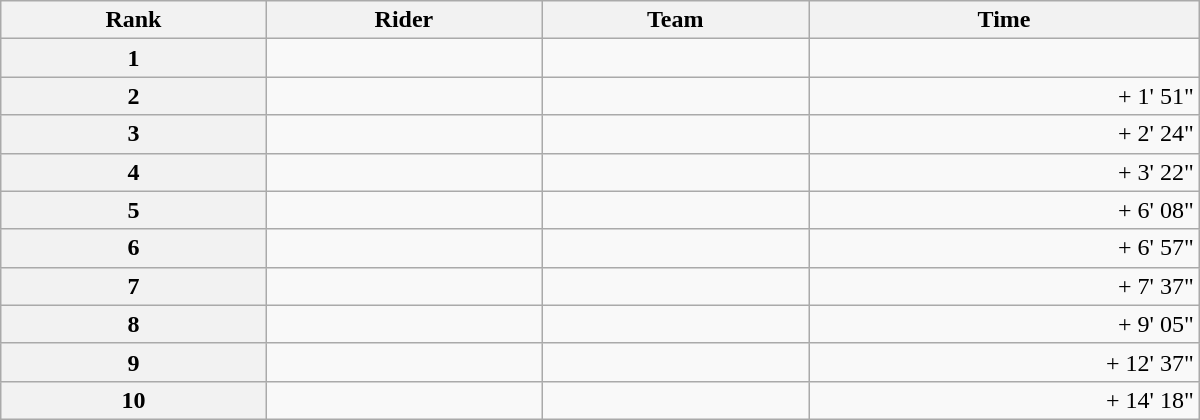<table class="wikitable" style="width:50em;margin-bottom:0;">
<tr>
<th scope="col">Rank</th>
<th scope="col">Rider</th>
<th scope="col">Team</th>
<th scope="col">Time</th>
</tr>
<tr>
<th scope="row">1</th>
<td> </td>
<td></td>
<td style="text-align:right;"></td>
</tr>
<tr>
<th scope="row">2</th>
<td></td>
<td></td>
<td style="text-align:right;">+ 1' 51"</td>
</tr>
<tr>
<th scope="row">3</th>
<td></td>
<td></td>
<td style="text-align:right;">+ 2' 24"</td>
</tr>
<tr>
<th scope="row">4</th>
<td></td>
<td></td>
<td style="text-align:right;">+ 3' 22"</td>
</tr>
<tr>
<th scope="row">5</th>
<td></td>
<td></td>
<td style="text-align:right;">+ 6' 08"</td>
</tr>
<tr>
<th scope="row">6</th>
<td></td>
<td></td>
<td style="text-align:right;">+ 6' 57"</td>
</tr>
<tr>
<th scope="row">7</th>
<td> </td>
<td></td>
<td style="text-align:right;">+ 7' 37"</td>
</tr>
<tr>
<th scope="row">8</th>
<td> </td>
<td></td>
<td style="text-align:right;">+ 9' 05"</td>
</tr>
<tr>
<th scope="row">9</th>
<td></td>
<td></td>
<td style="text-align:right;">+ 12' 37"</td>
</tr>
<tr>
<th scope="row">10</th>
<td> </td>
<td></td>
<td style="text-align:right;">+ 14' 18"</td>
</tr>
</table>
